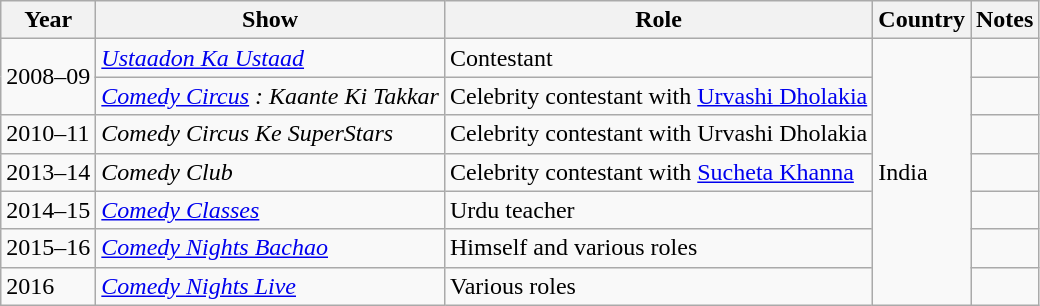<table class="wikitable">
<tr>
<th>Year</th>
<th>Show</th>
<th>Role</th>
<th>Country</th>
<th>Notes</th>
</tr>
<tr>
<td rowspan="2">2008–09</td>
<td><em><a href='#'>Ustaadon Ka Ustaad</a></em></td>
<td>Contestant</td>
<td rowspan="7">India</td>
<td></td>
</tr>
<tr Winner>
<td><em><a href='#'>Comedy Circus</a> : Kaante Ki Takkar</em></td>
<td>Celebrity contestant with <a href='#'>Urvashi Dholakia</a></td>
<td></td>
</tr>
<tr>
<td>2010–11</td>
<td><em>Comedy Circus Ke SuperStars</em></td>
<td>Celebrity contestant with Urvashi Dholakia</td>
<td></td>
</tr>
<tr>
<td>2013–14</td>
<td><em>Comedy Club</em></td>
<td>Celebrity contestant with <a href='#'>Sucheta Khanna</a></td>
<td></td>
</tr>
<tr>
<td>2014–15</td>
<td><em><a href='#'>Comedy Classes</a></em></td>
<td>Urdu teacher</td>
<td></td>
</tr>
<tr>
<td>2015–16</td>
<td><em><a href='#'>Comedy Nights Bachao</a></em></td>
<td>Himself and various roles</td>
<td></td>
</tr>
<tr>
<td>2016</td>
<td><em><a href='#'>Comedy Nights Live</a></em></td>
<td>Various roles</td>
<td></td>
</tr>
</table>
